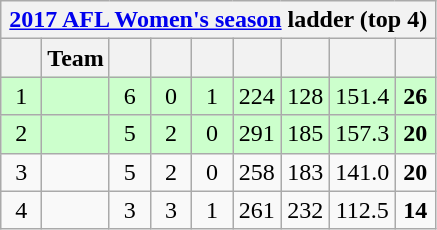<table class="wikitable floatright" style="text-align:center;">
<tr>
<th colspan="11"><a href='#'>2017 AFL Women's season</a> ladder (top 4)</th>
</tr>
<tr>
<th width="20"></th>
<th>Team</th>
<th width="20"></th>
<th width="20"></th>
<th width="20"></th>
<th width="25"></th>
<th width="25"></th>
<th width="30"></th>
<th width="20"></th>
</tr>
<tr style="background: #ccffcc;">
<td>1</td>
<td style="text-align:left;"></td>
<td>6</td>
<td>0</td>
<td>1</td>
<td>224</td>
<td>128</td>
<td>151.4</td>
<td><strong>26</strong></td>
</tr>
<tr style="background: #ccffcc;">
<td>2</td>
<td style="text-align:left;"></td>
<td>5</td>
<td>2</td>
<td>0</td>
<td>291</td>
<td>185</td>
<td>157.3</td>
<td><strong>20</strong></td>
</tr>
<tr style=>
<td>3</td>
<td style="text-align:left;"></td>
<td>5</td>
<td>2</td>
<td>0</td>
<td>258</td>
<td>183</td>
<td>141.0</td>
<td><strong>20</strong></td>
</tr>
<tr style=>
<td>4</td>
<td style="text-align:left;"></td>
<td>3</td>
<td>3</td>
<td>1</td>
<td>261</td>
<td>232</td>
<td>112.5</td>
<td><strong>14</strong></td>
</tr>
</table>
